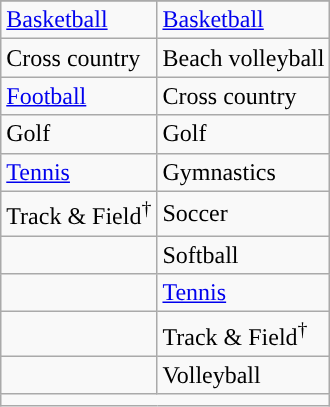<table class="wikitable" style=" ">
<tr>
</tr>
<tr>
<td><a href='#'>Basketball</a></td>
<td><a href='#'>Basketball</a></td>
</tr>
<tr>
<td>Cross country</td>
<td>Beach volleyball</td>
</tr>
<tr>
<td><a href='#'>Football</a></td>
<td>Cross country</td>
</tr>
<tr>
<td>Golf</td>
<td>Golf</td>
</tr>
<tr>
<td><a href='#'>Tennis</a></td>
<td>Gymnastics</td>
</tr>
<tr>
<td>Track & Field<sup>†</sup></td>
<td>Soccer</td>
</tr>
<tr>
<td></td>
<td>Softball</td>
</tr>
<tr>
<td></td>
<td><a href='#'>Tennis</a></td>
</tr>
<tr>
<td></td>
<td>Track & Field<sup>†</sup></td>
</tr>
<tr>
<td></td>
<td>Volleyball</td>
</tr>
<tr>
<td colspan="2"></td>
</tr>
</table>
